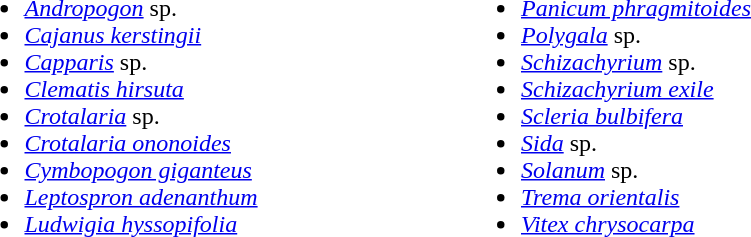<table>
<tr valign="top">
<td style="width:30%;"><br><ul><li><em><a href='#'>Andropogon</a></em> sp.</li><li><em><a href='#'>Cajanus kerstingii</a></em></li><li><em><a href='#'>Capparis</a></em> sp.</li><li><em><a href='#'>Clematis hirsuta</a></em></li><li><em><a href='#'>Crotalaria</a></em> sp.</li><li><em><a href='#'>Crotalaria ononoides</a></em></li><li><em><a href='#'>Cymbopogon giganteus</a></em></li><li><em><a href='#'>Leptospron adenanthum</a></em></li><li><em><a href='#'>Ludwigia hyssopifolia</a></em></li></ul></td>
<td style="width:30%;"><br><ul><li><em><a href='#'>Panicum phragmitoides</a></em></li><li><em><a href='#'>Polygala</a></em> sp.</li><li><em><a href='#'>Schizachyrium</a></em> sp.</li><li><em><a href='#'>Schizachyrium exile</a></em></li><li><em><a href='#'>Scleria bulbifera</a></em></li><li><em><a href='#'>Sida</a></em> sp.</li><li><em><a href='#'>Solanum</a></em> sp.</li><li><em><a href='#'>Trema orientalis</a></em></li><li><em><a href='#'>Vitex chrysocarpa</a></em></li></ul></td>
</tr>
</table>
